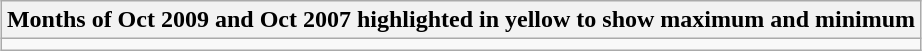<table class="wikitable" style="margin: 1em auto 1em auto">
<tr>
<th>Months of Oct 2009 and Oct 2007 highlighted in yellow to show maximum and minimum</th>
</tr>
<tr>
<td></td>
</tr>
</table>
